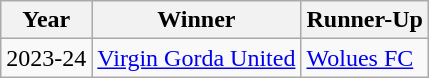<table class="wikitable">
<tr>
<th>Year</th>
<th>Winner</th>
<th>Runner-Up</th>
</tr>
<tr>
<td align=center>2023-24</td>
<td align="left"><a href='#'>Virgin Gorda United</a></td>
<td align="left"><a href='#'>Wolues FC</a></td>
</tr>
</table>
